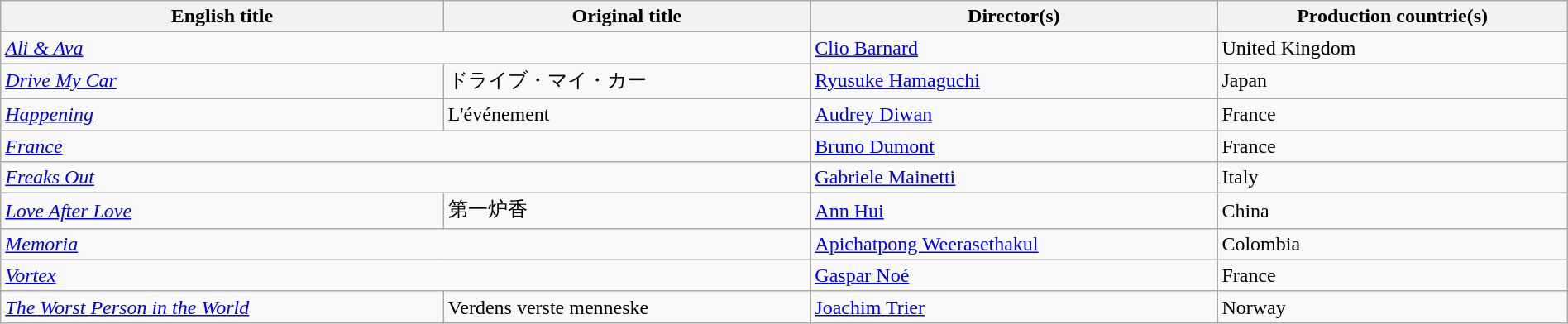<table class="sortable wikitable" style="width:100%; margin-bottom:4px" cellpadding="5">
<tr>
<th scope="col">English title</th>
<th scope="col">Original title</th>
<th scope="col">Director(s)</th>
<th scope="col">Production countrie(s)</th>
</tr>
<tr>
<td colspan=2><em><a href='#'>Ali & Ava</a></em></td>
<td><a href='#'>Clio Barnard</a></td>
<td>United Kingdom</td>
</tr>
<tr>
<td><em><a href='#'>Drive My Car</a></em></td>
<td>ドライブ・マイ・カー</td>
<td><a href='#'>Ryusuke Hamaguchi</a></td>
<td>Japan</td>
</tr>
<tr>
<td><em><a href='#'>Happening</a></em></td>
<td>L'événement</td>
<td><a href='#'>Audrey Diwan</a></td>
<td>France</td>
</tr>
<tr>
<td colspan=2><em><a href='#'>France</a></em></td>
<td><a href='#'>Bruno Dumont</a></td>
<td>France</td>
</tr>
<tr>
<td colspan=2><em><a href='#'>Freaks Out</a></em></td>
<td><a href='#'>Gabriele Mainetti</a></td>
<td>Italy</td>
</tr>
<tr>
<td><em><a href='#'>Love After Love</a></em></td>
<td>第一炉香</td>
<td><a href='#'>Ann Hui</a></td>
<td>China</td>
</tr>
<tr>
<td colspan=2><em><a href='#'>Memoria</a></em></td>
<td><a href='#'>Apichatpong Weerasethakul</a></td>
<td>Colombia</td>
</tr>
<tr>
<td colspan=2><em><a href='#'>Vortex</a></em></td>
<td><a href='#'>Gaspar Noé</a></td>
<td>France</td>
</tr>
<tr>
<td><em><a href='#'>The Worst Person in the World</a></em></td>
<td>Verdens verste menneske</td>
<td><a href='#'>Joachim Trier</a></td>
<td>Norway</td>
</tr>
</table>
